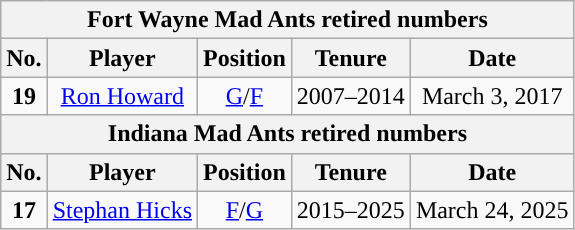<table class="wikitable sortable" style="text-align:center">
<tr>
<th colspan="5">Fort Wayne Mad Ants retired numbers</th>
</tr>
<tr>
<th>No.</th>
<th>Player</th>
<th>Position</th>
<th>Tenure</th>
<th>Date</th>
</tr>
<tr>
<td><strong>19</strong></td>
<td><a href='#'>Ron Howard</a></td>
<td><a href='#'>G</a>/<a href='#'>F</a></td>
<td>2007–2014</td>
<td>March 3, 2017</td>
</tr>
<tr>
<th colspan="5">Indiana Mad Ants retired numbers</th>
</tr>
<tr>
<th>No.</th>
<th>Player</th>
<th>Position</th>
<th>Tenure</th>
<th>Date</th>
</tr>
<tr>
<td><strong>17</strong></td>
<td><a href='#'>Stephan Hicks</a></td>
<td><a href='#'>F</a>/<a href='#'>G</a></td>
<td>2015–2025</td>
<td>March 24, 2025</td>
</tr>
</table>
